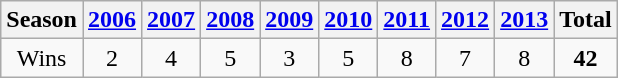<table class="wikitable">
<tr>
<th>Season</th>
<th><a href='#'>2006</a></th>
<th><a href='#'>2007</a></th>
<th><a href='#'>2008</a></th>
<th><a href='#'>2009</a></th>
<th><a href='#'>2010</a></th>
<th><a href='#'>2011</a></th>
<th><a href='#'>2012</a></th>
<th><a href='#'>2013</a></th>
<th><strong>Total</strong></th>
</tr>
<tr align=center>
<td>Wins</td>
<td>2</td>
<td>4</td>
<td>5</td>
<td>3</td>
<td>5</td>
<td>8</td>
<td>7</td>
<td>8</td>
<td><strong>42</strong></td>
</tr>
</table>
